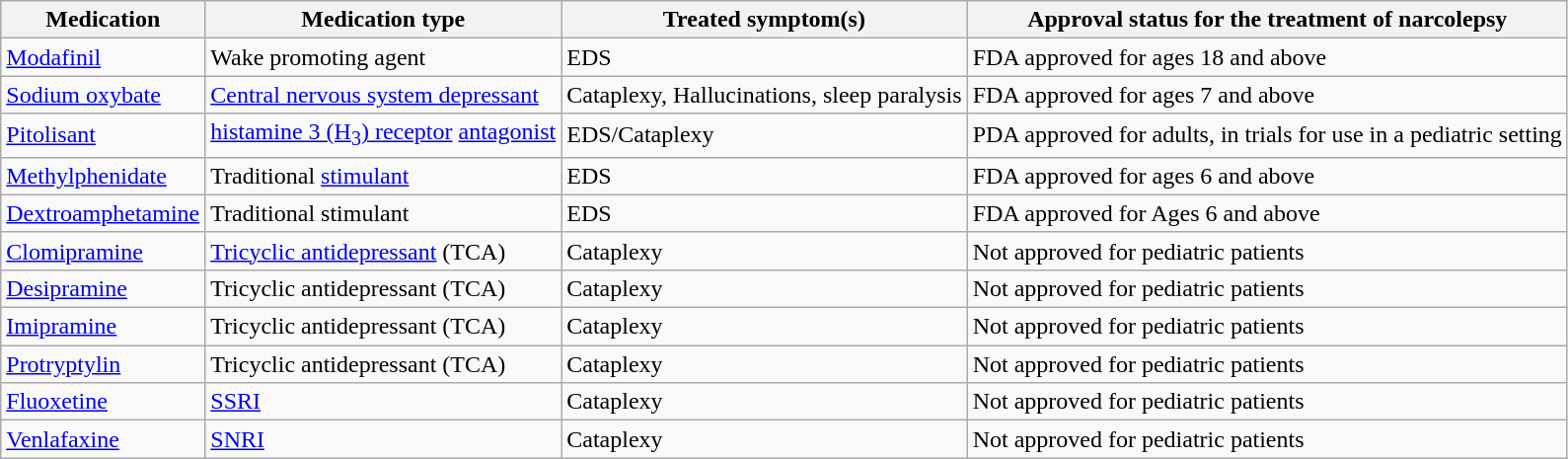<table class="wikitable">
<tr>
<th>Medication</th>
<th>Medication type</th>
<th>Treated symptom(s)</th>
<th>Approval status for the treatment of narcolepsy</th>
</tr>
<tr>
<td><a href='#'>Modafinil</a></td>
<td>Wake promoting agent</td>
<td>EDS</td>
<td>FDA approved for ages 18 and above</td>
</tr>
<tr>
<td><a href='#'>Sodium oxybate</a></td>
<td><a href='#'>Central nervous system depressant</a></td>
<td>Cataplexy, Hallucinations, sleep paralysis</td>
<td>FDA approved for ages 7 and above</td>
</tr>
<tr>
<td><a href='#'>Pitolisant</a></td>
<td><a href='#'>histamine 3 (H<sub>3</sub>) receptor</a> <a href='#'>antagonist</a></td>
<td>EDS/Cataplexy</td>
<td>PDA approved for adults, in trials for use in a pediatric setting</td>
</tr>
<tr>
<td><a href='#'>Methylphenidate</a></td>
<td>Traditional <a href='#'>stimulant</a></td>
<td>EDS</td>
<td>FDA approved for ages 6 and above</td>
</tr>
<tr>
<td><a href='#'>Dextroamphetamine</a></td>
<td>Traditional stimulant</td>
<td>EDS</td>
<td>FDA approved for Ages 6 and above</td>
</tr>
<tr>
<td><a href='#'>Clomipramine</a></td>
<td><a href='#'>Tricyclic antidepressant</a> (TCA)</td>
<td>Cataplexy</td>
<td>Not approved for pediatric patients</td>
</tr>
<tr>
<td><a href='#'>Desipramine</a></td>
<td>Tricyclic antidepressant (TCA)</td>
<td>Cataplexy</td>
<td>Not approved for pediatric patients</td>
</tr>
<tr>
<td><a href='#'>Imipramine</a></td>
<td>Tricyclic antidepressant (TCA)</td>
<td>Cataplexy</td>
<td>Not approved for pediatric patients</td>
</tr>
<tr>
<td><a href='#'>Protryptylin</a></td>
<td>Tricyclic antidepressant (TCA)</td>
<td>Cataplexy</td>
<td>Not approved for pediatric patients</td>
</tr>
<tr>
<td><a href='#'>Fluoxetine</a></td>
<td><a href='#'>SSRI</a></td>
<td>Cataplexy</td>
<td>Not approved for pediatric patients</td>
</tr>
<tr>
<td><a href='#'>Venlafaxine</a></td>
<td><a href='#'>SNRI</a></td>
<td>Cataplexy</td>
<td>Not approved for pediatric patients</td>
</tr>
</table>
